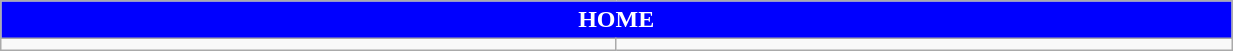<table class="wikitable collapsible collapsed" style="width:65%">
<tr>
<th colspan=7 ! style="color:white; background:blue">HOME</th>
</tr>
<tr>
<td></td>
<td></td>
</tr>
</table>
